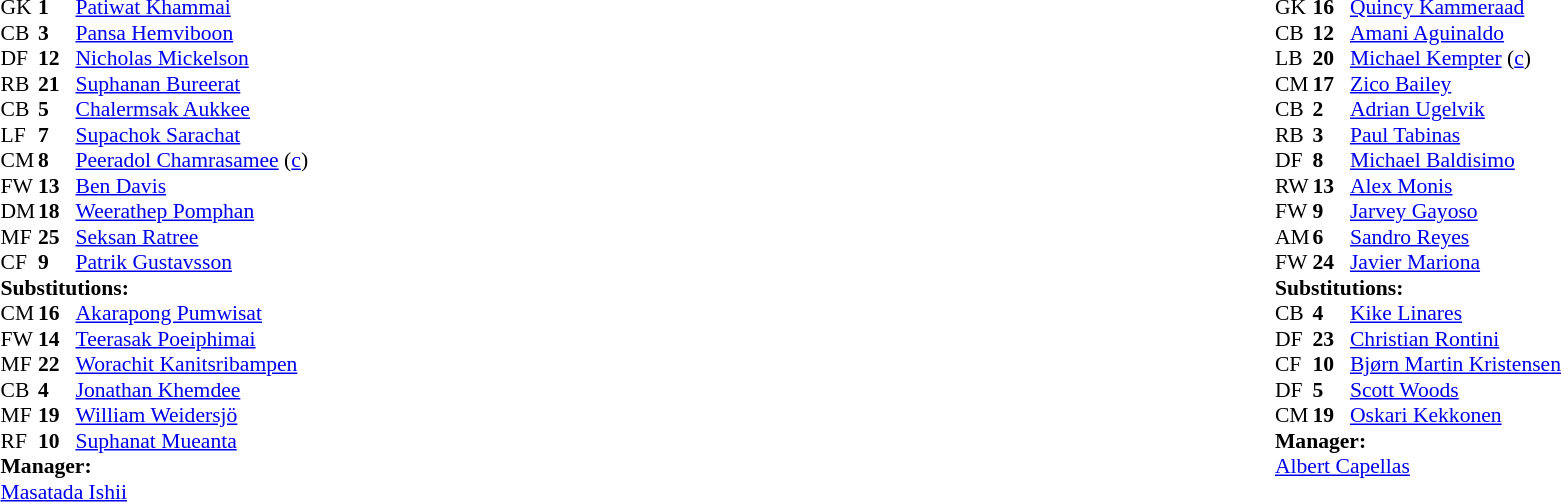<table width="100%">
<tr>
<td valign="top" width="40%"><br><table style="font-size:90%" cellspacing="0" cellpadding="0">
<tr>
<th width=25></th>
<th width=25></th>
</tr>
<tr>
<td>GK</td>
<td><strong>1</strong></td>
<td><a href='#'>Patiwat Khammai</a></td>
<td></td>
</tr>
<tr>
<td>CB</td>
<td><strong>3</strong></td>
<td><a href='#'>Pansa Hemviboon</a></td>
<td></td>
</tr>
<tr>
<td>DF</td>
<td><strong>12</strong></td>
<td><a href='#'>Nicholas Mickelson</a></td>
</tr>
<tr>
<td>RB</td>
<td><strong>21</strong></td>
<td><a href='#'>Suphanan Bureerat</a></td>
</tr>
<tr>
<td>CB</td>
<td><strong>5</strong></td>
<td><a href='#'>Chalermsak Aukkee</a></td>
<td></td>
<td></td>
</tr>
<tr>
<td>LF</td>
<td><strong>7</strong></td>
<td><a href='#'>Supachok Sarachat</a></td>
</tr>
<tr>
<td>CM</td>
<td><strong>8</strong></td>
<td><a href='#'>Peeradol Chamrasamee</a> (<a href='#'>c</a>)</td>
<td></td>
<td></td>
</tr>
<tr>
<td>FW</td>
<td><strong>13</strong></td>
<td><a href='#'>Ben Davis</a></td>
<td></td>
</tr>
<tr>
<td>DM</td>
<td><strong>18</strong></td>
<td><a href='#'>Weerathep Pomphan</a></td>
<td></td>
<td></td>
</tr>
<tr>
<td>MF</td>
<td><strong>25</strong></td>
<td><a href='#'>Seksan Ratree</a></td>
<td></td>
<td></td>
</tr>
<tr>
<td>CF</td>
<td><strong>9</strong></td>
<td><a href='#'>Patrik Gustavsson</a></td>
<td></td>
<td></td>
</tr>
<tr>
<td colspan=3><strong>Substitutions:</strong></td>
</tr>
<tr>
<td>CM</td>
<td><strong>16</strong></td>
<td><a href='#'>Akarapong Pumwisat</a></td>
<td></td>
<td></td>
</tr>
<tr>
<td>FW</td>
<td><strong>14</strong></td>
<td><a href='#'>Teerasak Poeiphimai</a></td>
<td></td>
<td></td>
<td></td>
</tr>
<tr>
<td>MF</td>
<td><strong>22</strong></td>
<td><a href='#'>Worachit Kanitsribampen</a></td>
<td></td>
<td></td>
</tr>
<tr>
<td>CB</td>
<td><strong>4</strong></td>
<td><a href='#'>Jonathan Khemdee</a></td>
<td></td>
<td></td>
</tr>
<tr>
<td>MF</td>
<td><strong>19</strong></td>
<td><a href='#'>William Weidersjö</a></td>
<td></td>
<td></td>
</tr>
<tr>
<td>RF</td>
<td><strong>10</strong></td>
<td><a href='#'>Suphanat Mueanta</a></td>
<td></td>
<td></td>
</tr>
<tr>
<td colspan=3><strong>Manager:</strong></td>
</tr>
<tr>
<td colspan=3> <a href='#'>Masatada Ishii</a></td>
</tr>
</table>
</td>
<td valign="top"></td>
<td valign="top" width="50%"><br><table style="font-size:90%; margin:auto" cellspacing="0" cellpadding="0">
<tr>
<th width=25></th>
<th width=25></th>
</tr>
<tr>
<td>GK</td>
<td><strong>16</strong></td>
<td><a href='#'>Quincy Kammeraad</a></td>
</tr>
<tr>
<td>CB</td>
<td><strong>12</strong></td>
<td><a href='#'>Amani Aguinaldo</a></td>
</tr>
<tr>
<td>LB</td>
<td><strong>20</strong></td>
<td><a href='#'>Michael Kempter</a> (<a href='#'>c</a>)</td>
</tr>
<tr>
<td>CM</td>
<td><strong>17</strong></td>
<td><a href='#'>Zico Bailey</a></td>
</tr>
<tr>
<td>CB</td>
<td><strong>2</strong></td>
<td><a href='#'>Adrian Ugelvik</a></td>
<td></td>
<td></td>
</tr>
<tr>
<td>RB</td>
<td><strong>3</strong></td>
<td><a href='#'>Paul Tabinas</a></td>
</tr>
<tr>
<td>DF</td>
<td><strong>8</strong></td>
<td><a href='#'>Michael Baldisimo</a></td>
<td></td>
<td></td>
</tr>
<tr>
<td>RW</td>
<td><strong>13</strong></td>
<td><a href='#'>Alex Monis</a></td>
<td></td>
</tr>
<tr>
<td>FW</td>
<td><strong>9</strong></td>
<td><a href='#'>Jarvey Gayoso</a></td>
<td></td>
<td></td>
</tr>
<tr>
<td>AM</td>
<td><strong>6</strong></td>
<td><a href='#'>Sandro Reyes</a></td>
</tr>
<tr>
<td>FW</td>
<td><strong>24</strong></td>
<td><a href='#'>Javier Mariona</a></td>
<td></td>
<td></td>
</tr>
<tr>
<td colspan=3><strong>Substitutions:</strong></td>
</tr>
<tr>
<td>CB</td>
<td><strong>4</strong></td>
<td><a href='#'>Kike Linares</a></td>
<td></td>
<td></td>
<td></td>
</tr>
<tr>
<td>DF</td>
<td><strong>23</strong></td>
<td><a href='#'>Christian Rontini</a></td>
<td></td>
<td></td>
</tr>
<tr>
<td>CF</td>
<td><strong>10</strong></td>
<td><a href='#'>Bjørn Martin Kristensen</a></td>
<td></td>
<td></td>
</tr>
<tr>
<td>DF</td>
<td><strong>5</strong></td>
<td><a href='#'>Scott Woods</a></td>
<td></td>
<td></td>
</tr>
<tr>
<td>CM</td>
<td><strong>19</strong></td>
<td><a href='#'>Oskari Kekkonen</a></td>
<td></td>
<td></td>
</tr>
<tr>
<td colspan=3><strong>Manager:</strong></td>
</tr>
<tr>
<td colspan=3> <a href='#'>Albert Capellas</a></td>
</tr>
</table>
</td>
</tr>
</table>
